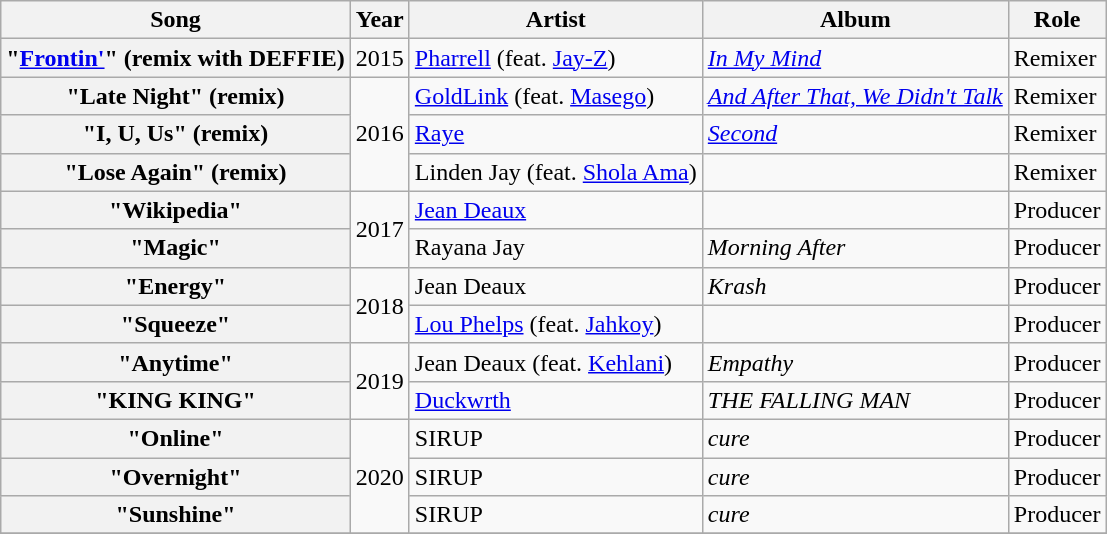<table class="wikitable plainrowheaders">
<tr>
<th scope="col">Song</th>
<th scope="col">Year</th>
<th scope="col">Artist</th>
<th scope="col">Album</th>
<th scope="col">Role</th>
</tr>
<tr>
<th scope="row">"<a href='#'>Frontin'</a>" (remix with DEFFIE)</th>
<td>2015</td>
<td><a href='#'>Pharrell</a> (feat. <a href='#'>Jay-Z</a>)</td>
<td><em><a href='#'>In My Mind</a></em></td>
<td>Remixer</td>
</tr>
<tr>
<th scope="row">"Late Night" (remix)</th>
<td rowspan="3">2016</td>
<td><a href='#'>GoldLink</a> (feat. <a href='#'>Masego</a>)</td>
<td><em><a href='#'>And After That, We Didn't Talk</a></em></td>
<td>Remixer</td>
</tr>
<tr>
<th scope="row">"I, U, Us" (remix)</th>
<td><a href='#'>Raye</a></td>
<td><em><a href='#'>Second</a></em></td>
<td>Remixer</td>
</tr>
<tr>
<th scope="row">"Lose Again" (remix)</th>
<td>Linden Jay (feat. <a href='#'>Shola Ama</a>)</td>
<td></td>
<td>Remixer</td>
</tr>
<tr>
<th scope="row">"Wikipedia"</th>
<td rowspan="2">2017</td>
<td><a href='#'>Jean Deaux</a></td>
<td></td>
<td>Producer</td>
</tr>
<tr>
<th scope="row">"Magic"</th>
<td>Rayana Jay</td>
<td><em>Morning After</em></td>
<td>Producer</td>
</tr>
<tr>
<th scope="row">"Energy"</th>
<td rowspan="2">2018</td>
<td>Jean Deaux</td>
<td><em>Krash</em></td>
<td>Producer</td>
</tr>
<tr>
<th scope="row">"Squeeze"</th>
<td><a href='#'>Lou Phelps</a> (feat. <a href='#'>Jahkoy</a>)</td>
<td></td>
<td>Producer</td>
</tr>
<tr>
<th scope="row">"Anytime"</th>
<td rowspan="2">2019</td>
<td>Jean Deaux (feat. <a href='#'>Kehlani</a>)</td>
<td><em>Empathy</em></td>
<td>Producer</td>
</tr>
<tr>
<th scope="row">"KING KING"</th>
<td><a href='#'>Duckwrth</a></td>
<td><em>THE FALLING MAN</em></td>
<td>Producer</td>
</tr>
<tr>
<th scope="row">"Online"</th>
<td rowspan="3">2020</td>
<td>SIRUP</td>
<td><em>cure</em></td>
<td>Producer</td>
</tr>
<tr>
<th scope="row">"Overnight"</th>
<td>SIRUP</td>
<td><em>cure</em></td>
<td>Producer</td>
</tr>
<tr>
<th scope="row">"Sunshine"</th>
<td>SIRUP</td>
<td><em>cure</em></td>
<td>Producer</td>
</tr>
<tr>
</tr>
</table>
